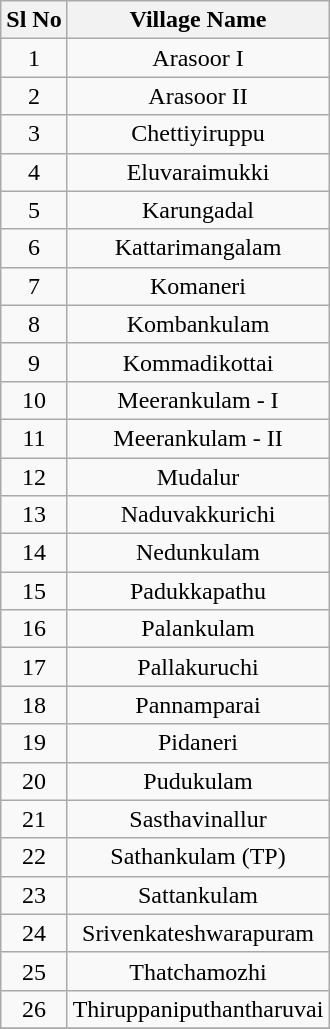<table class="wikitable" style="text-align:center;">
<tr>
<th>Sl No</th>
<th>Village Name</th>
</tr>
<tr>
<td>1</td>
<td>Arasoor I</td>
</tr>
<tr>
<td>2</td>
<td>Arasoor II</td>
</tr>
<tr>
<td>3</td>
<td>Chettiyiruppu</td>
</tr>
<tr>
<td>4</td>
<td>Eluvaraimukki</td>
</tr>
<tr>
<td>5</td>
<td>Karungadal</td>
</tr>
<tr>
<td>6</td>
<td>Kattarimangalam</td>
</tr>
<tr>
<td>7</td>
<td>Komaneri</td>
</tr>
<tr>
<td>8</td>
<td>Kombankulam</td>
</tr>
<tr>
<td>9</td>
<td>Kommadikottai</td>
</tr>
<tr>
<td>10</td>
<td>Meerankulam - I</td>
</tr>
<tr>
<td>11</td>
<td>Meerankulam - II</td>
</tr>
<tr>
<td>12</td>
<td>Mudalur</td>
</tr>
<tr>
<td>13</td>
<td>Naduvakkurichi</td>
</tr>
<tr>
<td>14</td>
<td>Nedunkulam</td>
</tr>
<tr>
<td>15</td>
<td>Padukkapathu</td>
</tr>
<tr>
<td>16</td>
<td>Palankulam</td>
</tr>
<tr>
<td>17</td>
<td>Pallakuruchi</td>
</tr>
<tr>
<td>18</td>
<td>Pannamparai</td>
</tr>
<tr>
<td>19</td>
<td>Pidaneri</td>
</tr>
<tr>
<td>20</td>
<td>Pudukulam</td>
</tr>
<tr>
<td>21</td>
<td>Sasthavinallur</td>
</tr>
<tr>
<td>22</td>
<td>Sathankulam (TP)</td>
</tr>
<tr>
<td>23</td>
<td>Sattankulam</td>
</tr>
<tr>
<td>24</td>
<td>Srivenkateshwarapuram</td>
</tr>
<tr>
<td>25</td>
<td>Thatchamozhi</td>
</tr>
<tr>
<td>26</td>
<td>Thiruppaniputhantharuvai</td>
</tr>
<tr>
</tr>
</table>
